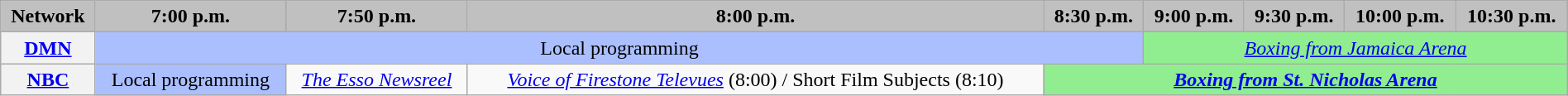<table class="wikitable" style="width:100%;margin-right:0;text-align:center">
<tr>
<th style="background-color:#C0C0C0">Network</th>
<th style="background-color:#C0C0C0;text-align:center">7:00 p.m.</th>
<th style="background-color:#C0C0C0;text-align:center">7:50 p.m.</th>
<th style="background-color:#C0C0C0;text-align:center">8:00 p.m.</th>
<th style="background-color:#C0C0C0;text-align:center">8:30 p.m.</th>
<th style="background-color:#C0C0C0;text-align:center">9:00 p.m.</th>
<th style="background-color:#C0C0C0;text-align:center">9:30 p.m.</th>
<th style="background-color:#C0C0C0;text-align:center">10:00 p.m.</th>
<th style="background-color:#C0C0C0;text-align:center">10:30 p.m.</th>
</tr>
<tr>
<th><a href='#'>DMN</a></th>
<td colspan="4" style="background:#abbfff;">Local programming</td>
<td colspan="4" style="background:lightgreen;"><em><a href='#'>Boxing from Jamaica Arena</a></em></td>
</tr>
<tr>
<th><a href='#'>NBC</a></th>
<td style="background:#abbfff;">Local programming</td>
<td><em><a href='#'>The Esso Newsreel</a></em></td>
<td><em><a href='#'>Voice of Firestone Televues</a></em> (8:00) / Short Film Subjects (8:10)</td>
<td colspan="5" style="background:lightgreen;"><strong><em><a href='#'>Boxing from St. Nicholas Arena</a></em></strong> </td>
</tr>
</table>
